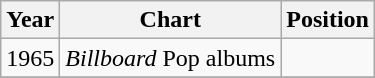<table class="wikitable">
<tr>
<th>Year</th>
<th>Chart</th>
<th>Position</th>
</tr>
<tr>
<td>1965</td>
<td><em>Billboard</em> Pop albums</td>
<td></td>
</tr>
<tr>
</tr>
</table>
